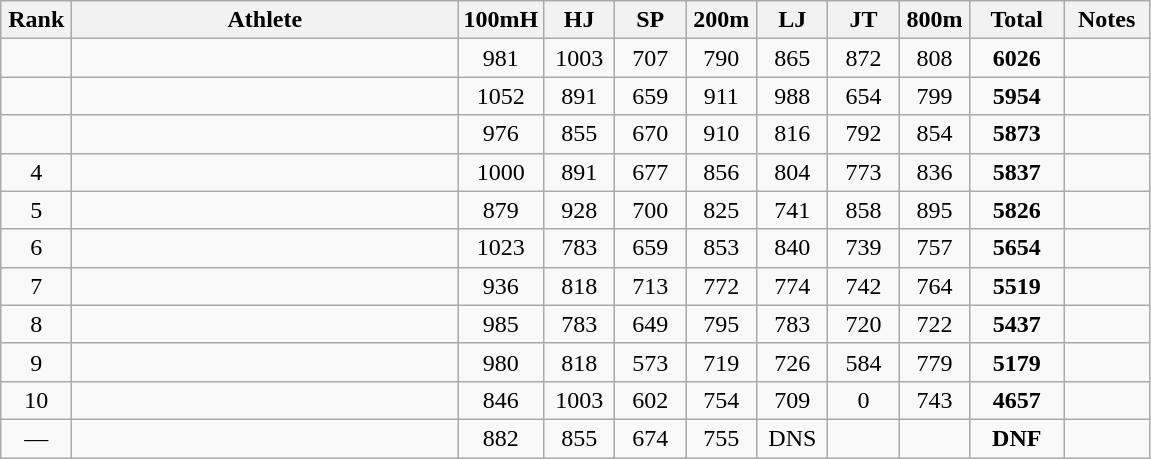<table class=wikitable style="text-align:center">
<tr>
<th width=40>Rank</th>
<th width=250>Athlete</th>
<th width=40>100mH</th>
<th width=40>HJ</th>
<th width=40>SP</th>
<th width=40>200m</th>
<th width=40>LJ</th>
<th width=40>JT</th>
<th width=40>800m</th>
<th width=55>Total</th>
<th width=50>Notes</th>
</tr>
<tr>
<td></td>
<td align=left></td>
<td>981</td>
<td>1003</td>
<td>707</td>
<td>790</td>
<td>865</td>
<td>872</td>
<td>808</td>
<td><strong>6026</strong></td>
<td></td>
</tr>
<tr>
<td></td>
<td align=left></td>
<td>1052</td>
<td>891</td>
<td>659</td>
<td>911</td>
<td>988</td>
<td>654</td>
<td>799</td>
<td><strong>5954</strong></td>
<td></td>
</tr>
<tr>
<td></td>
<td align=left></td>
<td>976</td>
<td>855</td>
<td>670</td>
<td>910</td>
<td>816</td>
<td>792</td>
<td>854</td>
<td><strong>5873</strong></td>
<td></td>
</tr>
<tr>
<td>4</td>
<td align=left></td>
<td>1000</td>
<td>891</td>
<td>677</td>
<td>856</td>
<td>804</td>
<td>773</td>
<td>836</td>
<td><strong>5837</strong></td>
<td></td>
</tr>
<tr>
<td>5</td>
<td align=left></td>
<td>879</td>
<td>928</td>
<td>700</td>
<td>825</td>
<td>741</td>
<td>858</td>
<td>895</td>
<td><strong>5826</strong></td>
<td></td>
</tr>
<tr>
<td>6</td>
<td align=left></td>
<td>1023</td>
<td>783</td>
<td>659</td>
<td>853</td>
<td>840</td>
<td>739</td>
<td>757</td>
<td><strong>5654</strong></td>
<td></td>
</tr>
<tr>
<td>7</td>
<td align=left></td>
<td>936</td>
<td>818</td>
<td>713</td>
<td>772</td>
<td>774</td>
<td>742</td>
<td>764</td>
<td><strong>5519</strong></td>
<td></td>
</tr>
<tr>
<td>8</td>
<td align=left></td>
<td>985</td>
<td>783</td>
<td>649</td>
<td>795</td>
<td>783</td>
<td>720</td>
<td>722</td>
<td><strong>5437</strong></td>
<td></td>
</tr>
<tr>
<td>9</td>
<td align=left></td>
<td>980</td>
<td>818</td>
<td>573</td>
<td>719</td>
<td>726</td>
<td>584</td>
<td>779</td>
<td><strong>5179</strong></td>
<td></td>
</tr>
<tr>
<td>10</td>
<td align=left></td>
<td>846</td>
<td>1003</td>
<td>602</td>
<td>754</td>
<td>709</td>
<td>0</td>
<td>743</td>
<td><strong>4657</strong></td>
<td></td>
</tr>
<tr>
<td>—</td>
<td align=left></td>
<td>882</td>
<td>855</td>
<td>674</td>
<td>755</td>
<td>DNS</td>
<td></td>
<td></td>
<td><strong>DNF</strong></td>
<td></td>
</tr>
</table>
